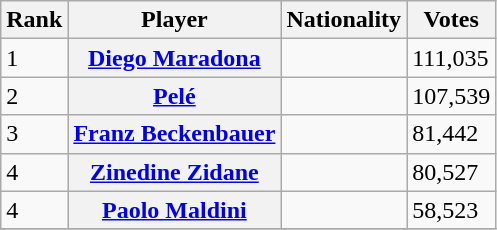<table class="wikitable sortable">
<tr>
<th scope=col>Rank</th>
<th scope=col>Player</th>
<th scope=col>Nationality</th>
<th scope=col>Votes</th>
</tr>
<tr>
<td>1</td>
<th scope=row><a href='#'>Diego Maradona</a></th>
<td></td>
<td>111,035</td>
</tr>
<tr>
<td>2</td>
<th scope=row><a href='#'>Pelé</a></th>
<td></td>
<td>107,539</td>
</tr>
<tr>
<td>3</td>
<th scope=row><a href='#'>Franz Beckenbauer</a></th>
<td></td>
<td>81,442</td>
</tr>
<tr>
<td>4</td>
<th scope=row><a href='#'>Zinedine Zidane</a></th>
<td></td>
<td>80,527</td>
</tr>
<tr>
<td>4</td>
<th scope=row><a href='#'>Paolo Maldini</a></th>
<td></td>
<td>58,523</td>
</tr>
<tr>
</tr>
</table>
